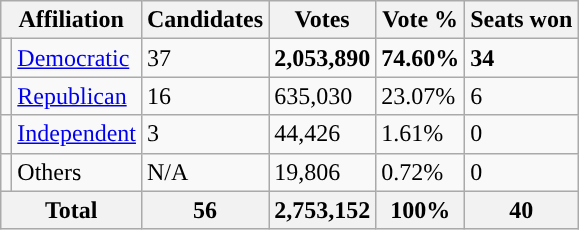<table class="wikitable">
<tr>
<th colspan="2">Affiliation</th>
<th>Candidates</th>
<th>Votes</th>
<th>Vote %</th>
<th>Seats won</th>
</tr>
<tr>
<td style="background-color:"></td>
<td><a href='#'>Democratic</a></td>
<td>37</td>
<td><strong>2,053,890</strong></td>
<td><strong>74.60%</strong></td>
<td><strong>34</strong></td>
</tr>
<tr>
<td style="background-color:"></td>
<td><a href='#'>Republican</a></td>
<td>16</td>
<td>635,030</td>
<td>23.07%</td>
<td>6</td>
</tr>
<tr>
<td style="background-color:"></td>
<td><a href='#'>Independent</a></td>
<td>3</td>
<td>44,426</td>
<td>1.61%</td>
<td>0</td>
</tr>
<tr>
<td></td>
<td>Others</td>
<td>N/A</td>
<td>19,806</td>
<td>0.72%</td>
<td>0</td>
</tr>
<tr>
<th colspan="2">Total</th>
<th>56</th>
<th>2,753,152</th>
<th>100%</th>
<th>40</th>
</tr>
</table>
